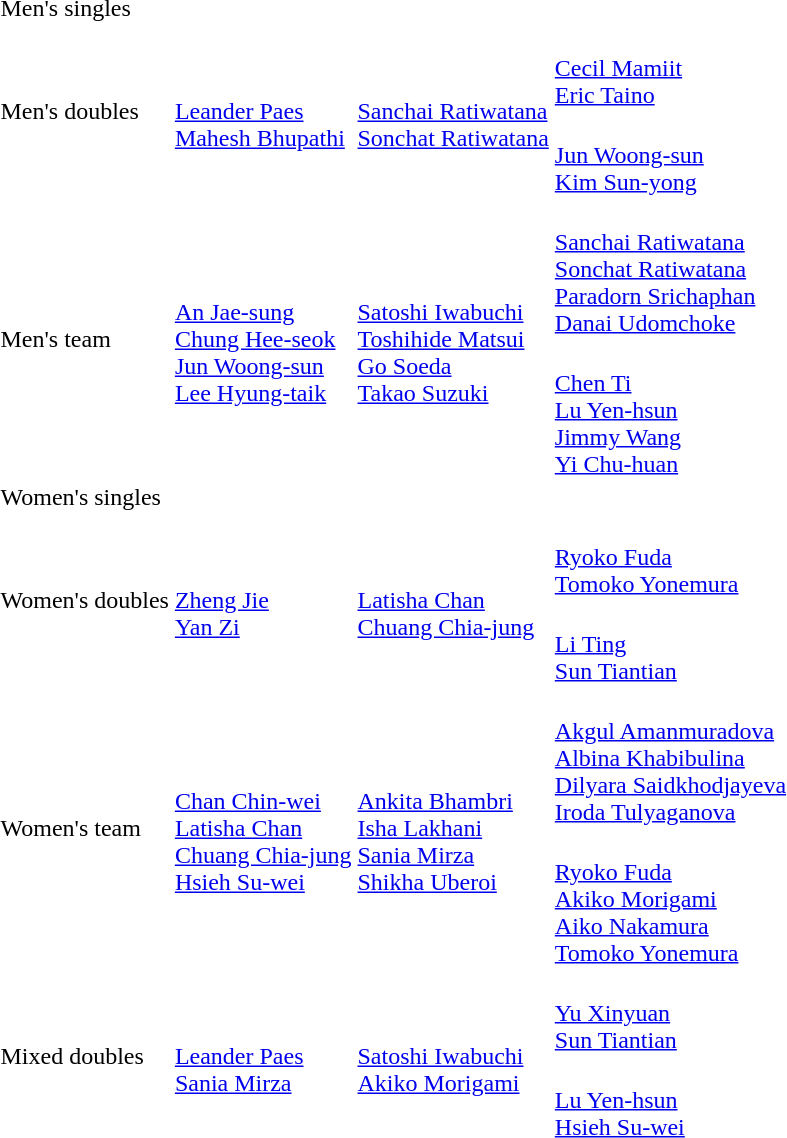<table>
<tr>
<td rowspan=2>Men's singles<br></td>
<td rowspan=2></td>
<td rowspan=2></td>
<td></td>
</tr>
<tr>
<td></td>
</tr>
<tr>
<td rowspan=2>Men's doubles<br></td>
<td rowspan=2><br><a href='#'>Leander Paes</a><br><a href='#'>Mahesh Bhupathi</a></td>
<td rowspan=2><br><a href='#'>Sanchai Ratiwatana</a><br><a href='#'>Sonchat Ratiwatana</a></td>
<td><br><a href='#'>Cecil Mamiit</a><br><a href='#'>Eric Taino</a></td>
</tr>
<tr>
<td><br><a href='#'>Jun Woong-sun</a><br><a href='#'>Kim Sun-yong</a></td>
</tr>
<tr>
<td rowspan=2>Men's team<br></td>
<td rowspan=2><br><a href='#'>An Jae-sung</a><br><a href='#'>Chung Hee-seok</a><br><a href='#'>Jun Woong-sun</a><br><a href='#'>Lee Hyung-taik</a></td>
<td rowspan=2><br><a href='#'>Satoshi Iwabuchi</a><br><a href='#'>Toshihide Matsui</a><br><a href='#'>Go Soeda</a><br><a href='#'>Takao Suzuki</a></td>
<td><br><a href='#'>Sanchai Ratiwatana</a><br><a href='#'>Sonchat Ratiwatana</a><br><a href='#'>Paradorn Srichaphan</a><br><a href='#'>Danai Udomchoke</a></td>
</tr>
<tr>
<td><br><a href='#'>Chen Ti</a><br><a href='#'>Lu Yen-hsun</a><br><a href='#'>Jimmy Wang</a><br><a href='#'>Yi Chu-huan</a></td>
</tr>
<tr>
<td rowspan=2>Women's singles<br></td>
<td rowspan=2></td>
<td rowspan=2></td>
<td></td>
</tr>
<tr>
<td></td>
</tr>
<tr>
<td rowspan=2>Women's doubles<br></td>
<td rowspan=2><br><a href='#'>Zheng Jie</a><br><a href='#'>Yan Zi</a></td>
<td rowspan=2><br><a href='#'>Latisha Chan</a><br><a href='#'>Chuang Chia-jung</a></td>
<td><br><a href='#'>Ryoko Fuda</a><br><a href='#'>Tomoko Yonemura</a></td>
</tr>
<tr>
<td><br><a href='#'>Li Ting</a><br><a href='#'>Sun Tiantian</a></td>
</tr>
<tr>
<td rowspan=2>Women's team<br></td>
<td rowspan=2><br><a href='#'>Chan Chin-wei</a><br><a href='#'>Latisha Chan</a><br><a href='#'>Chuang Chia-jung</a><br><a href='#'>Hsieh Su-wei</a></td>
<td rowspan=2><br><a href='#'>Ankita Bhambri</a><br><a href='#'>Isha Lakhani</a><br><a href='#'>Sania Mirza</a><br><a href='#'>Shikha Uberoi</a></td>
<td><br><a href='#'>Akgul Amanmuradova</a><br><a href='#'>Albina Khabibulina</a><br><a href='#'>Dilyara Saidkhodjayeva</a><br><a href='#'>Iroda Tulyaganova</a></td>
</tr>
<tr>
<td><br><a href='#'>Ryoko Fuda</a><br><a href='#'>Akiko Morigami</a><br><a href='#'>Aiko Nakamura</a><br><a href='#'>Tomoko Yonemura</a></td>
</tr>
<tr>
<td rowspan=2>Mixed doubles<br></td>
<td rowspan=2><br><a href='#'>Leander Paes</a><br><a href='#'>Sania Mirza</a></td>
<td rowspan=2><br><a href='#'>Satoshi Iwabuchi</a><br><a href='#'>Akiko Morigami</a></td>
<td><br><a href='#'>Yu Xinyuan</a><br><a href='#'>Sun Tiantian</a></td>
</tr>
<tr>
<td><br><a href='#'>Lu Yen-hsun</a><br><a href='#'>Hsieh Su-wei</a></td>
</tr>
</table>
